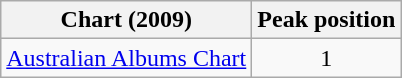<table class="wikitable">
<tr>
<th>Chart (2009)</th>
<th>Peak position</th>
</tr>
<tr>
<td><a href='#'>Australian Albums Chart</a></td>
<td style="text-align:center;">1</td>
</tr>
</table>
